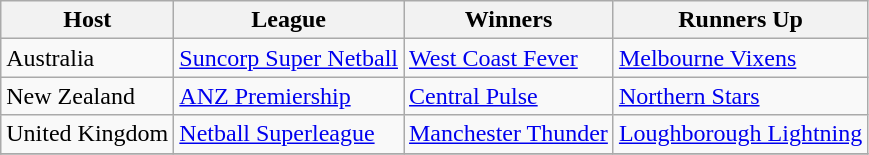<table class="wikitable collapsible">
<tr>
<th>Host</th>
<th>League</th>
<th>Winners</th>
<th>Runners Up</th>
</tr>
<tr>
<td>Australia</td>
<td><a href='#'>Suncorp Super Netball</a></td>
<td><a href='#'>West Coast Fever</a></td>
<td><a href='#'>Melbourne Vixens</a></td>
</tr>
<tr>
<td>New Zealand</td>
<td><a href='#'>ANZ Premiership</a></td>
<td><a href='#'>Central Pulse</a></td>
<td><a href='#'>Northern Stars</a></td>
</tr>
<tr>
<td>United Kingdom</td>
<td><a href='#'>Netball Superleague</a></td>
<td><a href='#'>Manchester Thunder</a></td>
<td><a href='#'>Loughborough Lightning</a></td>
</tr>
<tr>
</tr>
</table>
